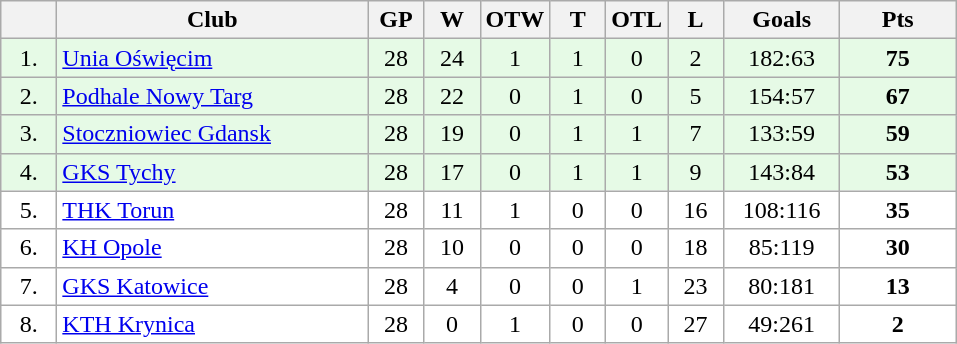<table class="wikitable">
<tr>
<th width="30"></th>
<th width="200">Club</th>
<th width="30">GP</th>
<th width="30">W</th>
<th width="30">OTW</th>
<th width="30">T</th>
<th width="30">OTL</th>
<th width="30">L</th>
<th width="70">Goals</th>
<th width="70">Pts</th>
</tr>
<tr bgcolor="#e6fae6" align="center">
<td>1.</td>
<td align="left"><a href='#'>Unia Oświęcim</a></td>
<td>28</td>
<td>24</td>
<td>1</td>
<td>1</td>
<td>0</td>
<td>2</td>
<td>182:63</td>
<td><strong>75</strong></td>
</tr>
<tr bgcolor="#e6fae6" align="center">
<td>2.</td>
<td align="left"><a href='#'>Podhale Nowy Targ</a></td>
<td>28</td>
<td>22</td>
<td>0</td>
<td>1</td>
<td>0</td>
<td>5</td>
<td>154:57</td>
<td><strong>67</strong></td>
</tr>
<tr bgcolor="#e6fae6" align="center">
<td>3.</td>
<td align="left"><a href='#'>Stoczniowiec Gdansk</a></td>
<td>28</td>
<td>19</td>
<td>0</td>
<td>1</td>
<td>1</td>
<td>7</td>
<td>133:59</td>
<td><strong>59</strong></td>
</tr>
<tr bgcolor="#e6fae6" align="center">
<td>4.</td>
<td align="left"><a href='#'>GKS Tychy</a></td>
<td>28</td>
<td>17</td>
<td>0</td>
<td>1</td>
<td>1</td>
<td>9</td>
<td>143:84</td>
<td><strong>53</strong></td>
</tr>
<tr bgcolor="#FFFFFF" align="center">
<td>5.</td>
<td align="left"><a href='#'>THK Torun</a></td>
<td>28</td>
<td>11</td>
<td>1</td>
<td>0</td>
<td>0</td>
<td>16</td>
<td>108:116</td>
<td><strong>35</strong></td>
</tr>
<tr bgcolor="#FFFFFF" align="center">
<td>6.</td>
<td align="left"><a href='#'>KH Opole</a></td>
<td>28</td>
<td>10</td>
<td>0</td>
<td>0</td>
<td>0</td>
<td>18</td>
<td>85:119</td>
<td><strong>30</strong></td>
</tr>
<tr bgcolor="#FFFFFF" align="center">
<td>7.</td>
<td align="left"><a href='#'>GKS Katowice</a></td>
<td>28</td>
<td>4</td>
<td>0</td>
<td>0</td>
<td>1</td>
<td>23</td>
<td>80:181</td>
<td><strong>13</strong></td>
</tr>
<tr bgcolor="#FFFFFF" align="center">
<td>8.</td>
<td align="left"><a href='#'>KTH Krynica</a></td>
<td>28</td>
<td>0</td>
<td>1</td>
<td>0</td>
<td>0</td>
<td>27</td>
<td>49:261</td>
<td><strong>2</strong></td>
</tr>
</table>
